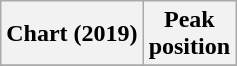<table class="wikitable plainrowheaders" style="text-align:center">
<tr>
<th scope="col">Chart (2019)</th>
<th scope="col">Peak<br>position</th>
</tr>
<tr>
</tr>
</table>
